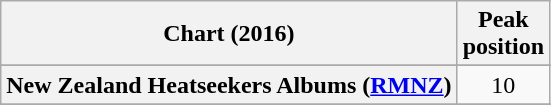<table class="wikitable sortable plainrowheaders" style="text-align:center">
<tr>
<th scope="col">Chart (2016)</th>
<th scope="col">Peak<br> position</th>
</tr>
<tr>
</tr>
<tr>
<th scope="row">New Zealand Heatseekers Albums (<a href='#'>RMNZ</a>)</th>
<td>10</td>
</tr>
<tr>
</tr>
<tr>
</tr>
<tr>
</tr>
<tr>
</tr>
<tr>
</tr>
<tr>
</tr>
<tr>
</tr>
<tr>
</tr>
</table>
